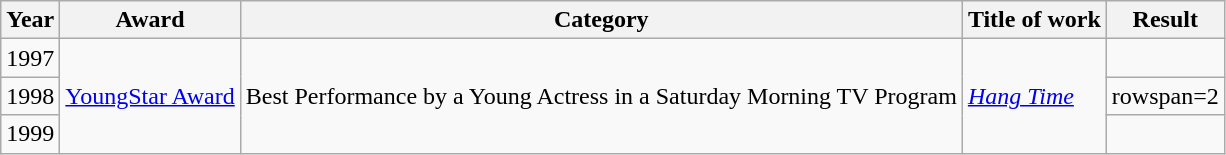<table class="wikitable sortable">
<tr>
<th>Year</th>
<th>Award</th>
<th>Category</th>
<th>Title of work</th>
<th>Result</th>
</tr>
<tr>
<td>1997</td>
<td rowspan=3><a href='#'>YoungStar Award</a></td>
<td rowspan=3>Best Performance by a Young Actress in a Saturday Morning TV Program</td>
<td rowspan=3><em><a href='#'>Hang Time</a></em></td>
<td></td>
</tr>
<tr>
<td>1998</td>
<td>rowspan=2 </td>
</tr>
<tr>
<td>1999</td>
</tr>
</table>
